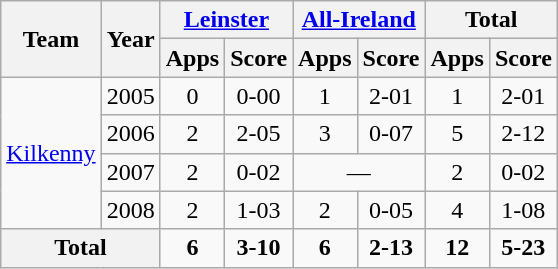<table class="wikitable" style="text-align:center">
<tr>
<th rowspan="2">Team</th>
<th rowspan="2">Year</th>
<th colspan="2"><a href='#'>Leinster</a></th>
<th colspan="2"><a href='#'>All-Ireland</a></th>
<th colspan="2">Total</th>
</tr>
<tr>
<th>Apps</th>
<th>Score</th>
<th>Apps</th>
<th>Score</th>
<th>Apps</th>
<th>Score</th>
</tr>
<tr>
<td rowspan="4"><a href='#'>Kilkenny</a></td>
<td>2005</td>
<td>0</td>
<td>0-00</td>
<td>1</td>
<td>2-01</td>
<td>1</td>
<td>2-01</td>
</tr>
<tr>
<td>2006</td>
<td>2</td>
<td>2-05</td>
<td>3</td>
<td>0-07</td>
<td>5</td>
<td>2-12</td>
</tr>
<tr>
<td>2007</td>
<td>2</td>
<td>0-02</td>
<td colspan=2>—</td>
<td>2</td>
<td>0-02</td>
</tr>
<tr>
<td>2008</td>
<td>2</td>
<td>1-03</td>
<td>2</td>
<td>0-05</td>
<td>4</td>
<td>1-08</td>
</tr>
<tr>
<th colspan="2">Total</th>
<td><strong>6</strong></td>
<td><strong>3-10</strong></td>
<td><strong>6</strong></td>
<td><strong>2-13</strong></td>
<td><strong>12</strong></td>
<td><strong>5-23</strong></td>
</tr>
</table>
